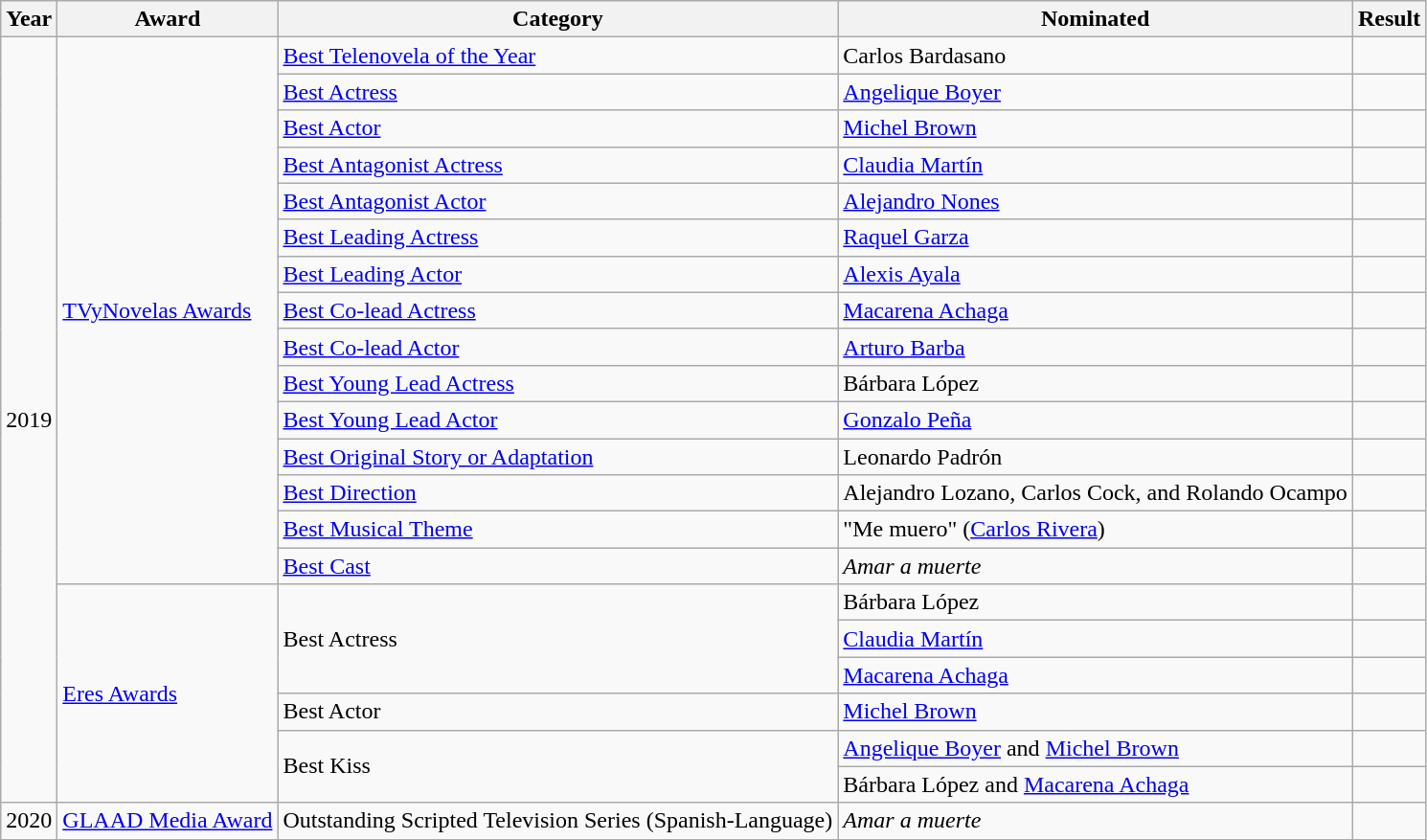<table class="wikitable plainrowheaders">
<tr>
<th scope="col">Year</th>
<th scope="col">Award</th>
<th scope="col">Category</th>
<th scope="col">Nominated</th>
<th scope="col">Result</th>
</tr>
<tr>
<td rowspan="21">2019</td>
<td rowspan="15"><a href='#'>TVyNovelas Awards</a></td>
<td><a href='#'>Best Telenovela of the Year</a></td>
<td>Carlos Bardasano</td>
<td></td>
</tr>
<tr>
<td><a href='#'>Best Actress</a></td>
<td><a href='#'>Angelique Boyer</a></td>
<td></td>
</tr>
<tr>
<td><a href='#'>Best Actor</a></td>
<td><a href='#'>Michel Brown</a></td>
<td></td>
</tr>
<tr>
<td><a href='#'>Best Antagonist Actress</a></td>
<td><a href='#'>Claudia Martín</a></td>
<td></td>
</tr>
<tr>
<td><a href='#'>Best Antagonist Actor</a></td>
<td><a href='#'>Alejandro Nones</a></td>
<td></td>
</tr>
<tr>
<td><a href='#'>Best Leading Actress</a></td>
<td><a href='#'>Raquel Garza</a></td>
<td></td>
</tr>
<tr>
<td><a href='#'>Best Leading Actor</a></td>
<td><a href='#'>Alexis Ayala</a></td>
<td></td>
</tr>
<tr>
<td><a href='#'>Best Co-lead Actress</a></td>
<td><a href='#'>Macarena Achaga</a></td>
<td></td>
</tr>
<tr>
<td><a href='#'>Best Co-lead Actor</a></td>
<td><a href='#'>Arturo Barba</a></td>
<td></td>
</tr>
<tr>
<td><a href='#'>Best Young Lead Actress</a></td>
<td>Bárbara López</td>
<td></td>
</tr>
<tr>
<td><a href='#'>Best Young Lead Actor</a></td>
<td><a href='#'>Gonzalo Peña</a></td>
<td></td>
</tr>
<tr>
<td><a href='#'>Best Original Story or Adaptation</a></td>
<td>Leonardo Padrón</td>
<td></td>
</tr>
<tr>
<td><a href='#'>Best Direction</a></td>
<td>Alejandro Lozano, Carlos Cock, and Rolando Ocampo</td>
<td></td>
</tr>
<tr>
<td><a href='#'>Best Musical Theme</a></td>
<td>"Me muero" (<a href='#'>Carlos Rivera</a>)</td>
<td></td>
</tr>
<tr>
<td><a href='#'>Best Cast</a></td>
<td><em>Amar a muerte</em></td>
<td></td>
</tr>
<tr>
<td rowspan="6"><a href='#'>Eres Awards</a></td>
<td rowspan="3">Best Actress</td>
<td>Bárbara López</td>
<td></td>
</tr>
<tr>
<td><a href='#'>Claudia Martín</a></td>
<td></td>
</tr>
<tr>
<td><a href='#'>Macarena Achaga</a></td>
<td></td>
</tr>
<tr>
<td>Best Actor</td>
<td><a href='#'>Michel Brown</a></td>
<td></td>
</tr>
<tr>
<td rowspan="2">Best Kiss</td>
<td><a href='#'>Angelique Boyer</a> and <a href='#'>Michel Brown</a></td>
<td></td>
</tr>
<tr>
<td>Bárbara López and <a href='#'>Macarena Achaga</a></td>
<td></td>
</tr>
<tr>
<td>2020</td>
<td><a href='#'>GLAAD Media Award</a></td>
<td>Outstanding Scripted Television Series (Spanish-Language)</td>
<td><em>Amar a muerte</em></td>
<td></td>
</tr>
<tr>
</tr>
</table>
